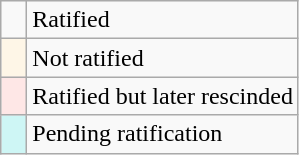<table class="wikitable" style="text-align: left;">
<tr>
<td style="width:10px;"></td>
<td>Ratified</td>
</tr>
<tr>
<td style="width:10px; background:#fef6e7;"></td>
<td>Not ratified</td>
</tr>
<tr>
<td style="width:10px; background:#fee7e6;"></td>
<td>Ratified but later rescinded</td>
</tr>
<tr>
<td style="width:10px; background:#cef6f5;"></td>
<td>Pending ratification</td>
</tr>
</table>
